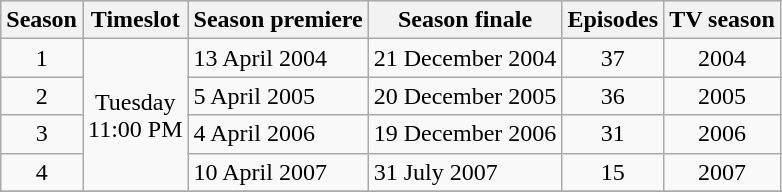<table class="wikitable">
<tr style="background-color:#E0E0E0">
<th>Season</th>
<th>Timeslot</th>
<th>Season premiere</th>
<th>Season finale</th>
<th>Episodes</th>
<th>TV season</th>
</tr>
<tr>
<td style="text-align:center;">1</td>
<td rowspan=4 style="text-align:center;">Tuesday<br>11:00 PM</td>
<td>13 April 2004</td>
<td>21 December 2004</td>
<td style="text-align:center;">37</td>
<td style="text-align:center;">2004</td>
</tr>
<tr>
<td style="text-align:center;">2</td>
<td>5 April 2005</td>
<td>20 December 2005</td>
<td style="text-align:center;">36</td>
<td style="text-align:center;">2005</td>
</tr>
<tr>
<td style="text-align:center;">3</td>
<td>4 April 2006</td>
<td>19 December 2006</td>
<td style="text-align:center;">31</td>
<td style="text-align:center;">2006</td>
</tr>
<tr>
<td style="text-align:center;">4</td>
<td>10 April 2007</td>
<td>31 July 2007</td>
<td style="text-align:center;">15</td>
<td style="text-align:center;">2007</td>
</tr>
<tr>
</tr>
</table>
